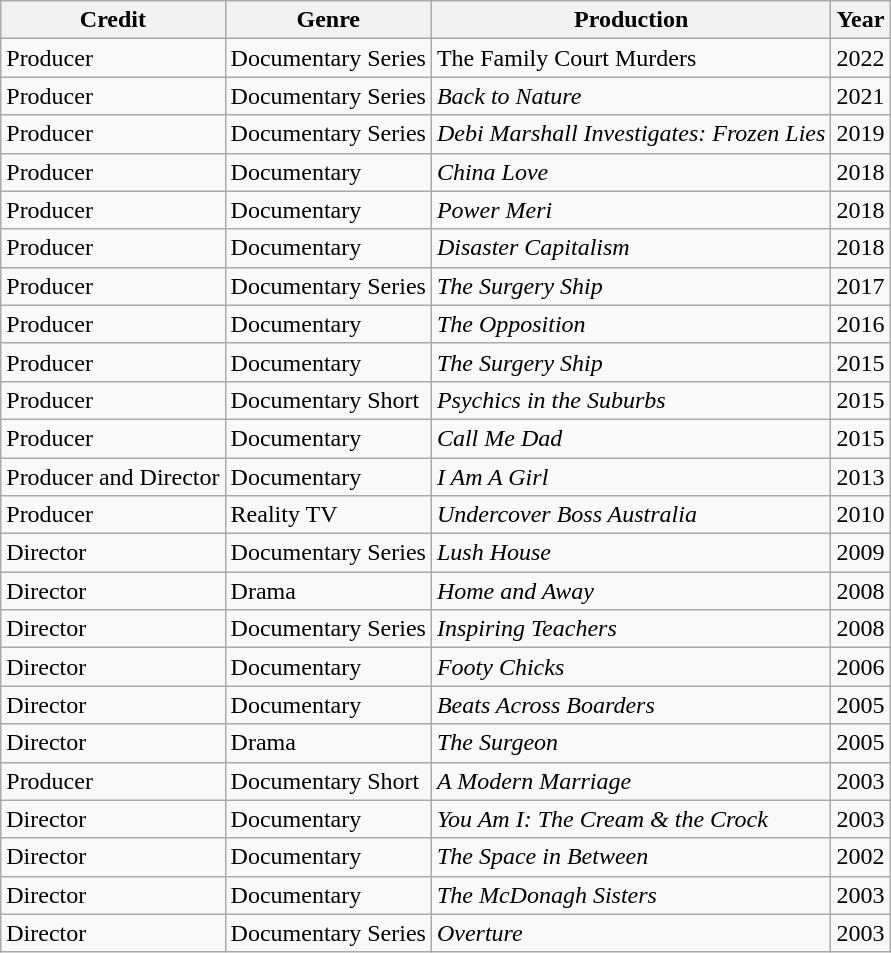<table class="wikitable">
<tr>
<th>Credit</th>
<th>Genre</th>
<th>Production</th>
<th>Year</th>
</tr>
<tr>
<td>Producer</td>
<td>Documentary Series</td>
<td>The Family Court Murders</td>
<td>2022</td>
</tr>
<tr>
<td>Producer</td>
<td>Documentary Series</td>
<td><em>Back to Nature</em></td>
<td>2021</td>
</tr>
<tr>
<td>Producer</td>
<td>Documentary Series</td>
<td><em>Debi Marshall Investigates: Frozen Lies</em></td>
<td>2019</td>
</tr>
<tr>
<td>Producer</td>
<td>Documentary</td>
<td><em>China Love</em></td>
<td>2018</td>
</tr>
<tr>
<td>Producer</td>
<td>Documentary</td>
<td><em>Power Meri</em></td>
<td>2018</td>
</tr>
<tr>
<td>Producer</td>
<td>Documentary</td>
<td><em>Disaster Capitalism</em></td>
<td>2018</td>
</tr>
<tr>
<td>Producer</td>
<td>Documentary Series</td>
<td><em>The Surgery Ship</em></td>
<td>2017</td>
</tr>
<tr>
<td>Producer</td>
<td>Documentary</td>
<td><em>The Opposition</em></td>
<td>2016</td>
</tr>
<tr>
<td>Producer</td>
<td>Documentary</td>
<td><em>The Surgery Ship</em></td>
<td>2015</td>
</tr>
<tr>
<td>Producer</td>
<td>Documentary Short</td>
<td><em>Psychics in the Suburbs</em></td>
<td>2015</td>
</tr>
<tr>
<td>Producer</td>
<td>Documentary</td>
<td><em>Call Me Dad</em></td>
<td>2015</td>
</tr>
<tr>
<td>Producer and Director</td>
<td>Documentary</td>
<td><em>I Am A Girl</em></td>
<td>2013</td>
</tr>
<tr>
<td>Producer</td>
<td>Reality TV</td>
<td><em>Undercover Boss Australia</em></td>
<td>2010</td>
</tr>
<tr>
<td>Director</td>
<td>Documentary Series</td>
<td><em>Lush House</em></td>
<td>2009</td>
</tr>
<tr>
<td>Director</td>
<td>Drama</td>
<td><em>Home and Away</em></td>
<td>2008</td>
</tr>
<tr>
<td>Director</td>
<td>Documentary Series</td>
<td><em>Inspiring Teachers</em></td>
<td>2008</td>
</tr>
<tr>
<td>Director</td>
<td>Documentary</td>
<td><em>Footy Chicks</em></td>
<td>2006</td>
</tr>
<tr>
<td>Director</td>
<td>Documentary</td>
<td><em>Beats Across Boarders</em></td>
<td>2005</td>
</tr>
<tr>
<td>Director</td>
<td>Drama</td>
<td><em>The Surgeon</em></td>
<td>2005</td>
</tr>
<tr>
<td>Producer</td>
<td>Documentary Short</td>
<td><em>A Modern Marriage</em></td>
<td>2003</td>
</tr>
<tr>
<td>Director</td>
<td>Documentary</td>
<td><em>You Am I: The Cream & the Crock</em></td>
<td>2003</td>
</tr>
<tr>
<td>Director</td>
<td>Documentary</td>
<td><em>The Space in Between</em></td>
<td>2002</td>
</tr>
<tr>
<td>Director</td>
<td>Documentary</td>
<td><em>The McDonagh Sisters</em></td>
<td>2003</td>
</tr>
<tr>
<td>Director</td>
<td>Documentary Series</td>
<td><em>Overture</em></td>
<td>2003</td>
</tr>
</table>
